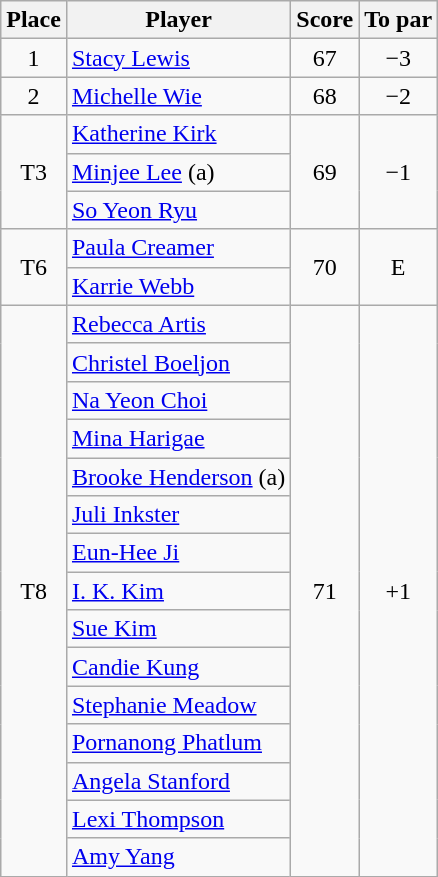<table class="wikitable">
<tr>
<th>Place</th>
<th>Player</th>
<th>Score</th>
<th>To par</th>
</tr>
<tr>
<td align=center>1</td>
<td> <a href='#'>Stacy Lewis</a></td>
<td align=center>67</td>
<td align=center>−3</td>
</tr>
<tr>
<td align=center>2</td>
<td> <a href='#'>Michelle Wie</a></td>
<td align=center>68</td>
<td align=center>−2</td>
</tr>
<tr>
<td rowspan=3 align=center>T3</td>
<td> <a href='#'>Katherine Kirk</a></td>
<td rowspan=3 align=center>69</td>
<td rowspan=3 align=center>−1</td>
</tr>
<tr>
<td> <a href='#'>Minjee Lee</a> (a)</td>
</tr>
<tr>
<td> <a href='#'>So Yeon Ryu</a></td>
</tr>
<tr>
<td rowspan=2 align=center>T6</td>
<td> <a href='#'>Paula Creamer</a></td>
<td rowspan=2 align=center>70</td>
<td rowspan=2 align=center>E</td>
</tr>
<tr>
<td> <a href='#'>Karrie Webb</a></td>
</tr>
<tr>
<td rowspan=15 align=center>T8</td>
<td> <a href='#'>Rebecca Artis</a></td>
<td rowspan=15 align=center>71</td>
<td rowspan=15 align=center>+1</td>
</tr>
<tr>
<td> <a href='#'>Christel Boeljon</a></td>
</tr>
<tr>
<td> <a href='#'>Na Yeon Choi</a></td>
</tr>
<tr>
<td> <a href='#'>Mina Harigae</a></td>
</tr>
<tr>
<td> <a href='#'>Brooke Henderson</a> (a)</td>
</tr>
<tr>
<td> <a href='#'>Juli Inkster</a></td>
</tr>
<tr>
<td> <a href='#'>Eun-Hee Ji</a></td>
</tr>
<tr>
<td> <a href='#'>I. K. Kim</a></td>
</tr>
<tr>
<td> <a href='#'>Sue Kim</a></td>
</tr>
<tr>
<td> <a href='#'>Candie Kung</a></td>
</tr>
<tr>
<td> <a href='#'>Stephanie Meadow</a></td>
</tr>
<tr>
<td> <a href='#'>Pornanong Phatlum</a></td>
</tr>
<tr>
<td> <a href='#'>Angela Stanford</a></td>
</tr>
<tr>
<td> <a href='#'>Lexi Thompson</a></td>
</tr>
<tr>
<td> <a href='#'>Amy Yang</a></td>
</tr>
</table>
